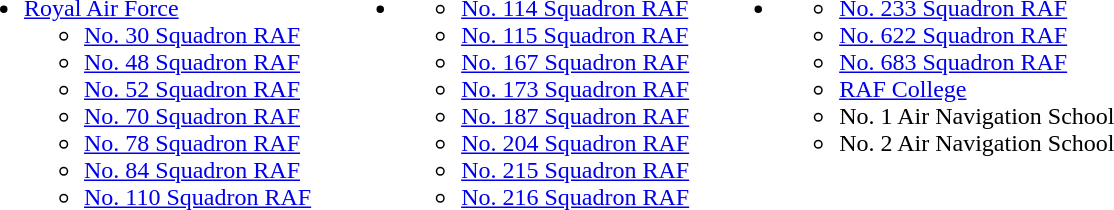<table border="0" cellpadding="10" cellspacing="0">
<tr>
</tr>
<tr valign="top">
<td><br><ul><li><a href='#'>Royal Air Force</a><ul><li><a href='#'>No. 30 Squadron RAF</a></li><li><a href='#'>No. 48 Squadron RAF</a></li><li><a href='#'>No. 52 Squadron RAF</a></li><li><a href='#'>No. 70 Squadron RAF</a></li><li><a href='#'>No. 78 Squadron RAF</a></li><li><a href='#'>No. 84 Squadron RAF</a></li><li><a href='#'>No. 110 Squadron RAF</a></li></ul></li></ul></td>
<td><br><ul><li><ul><li><a href='#'>No. 114 Squadron RAF</a></li><li><a href='#'>No. 115 Squadron RAF</a></li><li><a href='#'>No. 167 Squadron RAF</a></li><li><a href='#'>No. 173 Squadron RAF</a></li><li><a href='#'>No. 187 Squadron RAF</a></li><li><a href='#'>No. 204 Squadron RAF</a></li><li><a href='#'>No. 215 Squadron RAF</a></li><li><a href='#'>No. 216 Squadron RAF</a></li></ul></li></ul></td>
<td><br><ul><li><ul><li><a href='#'>No. 233 Squadron RAF</a></li><li><a href='#'>No. 622 Squadron RAF</a></li><li><a href='#'>No. 683 Squadron RAF</a></li><li><a href='#'>RAF College</a></li><li>No. 1 Air Navigation School</li><li>No. 2 Air Navigation School</li></ul></li></ul></td>
</tr>
</table>
